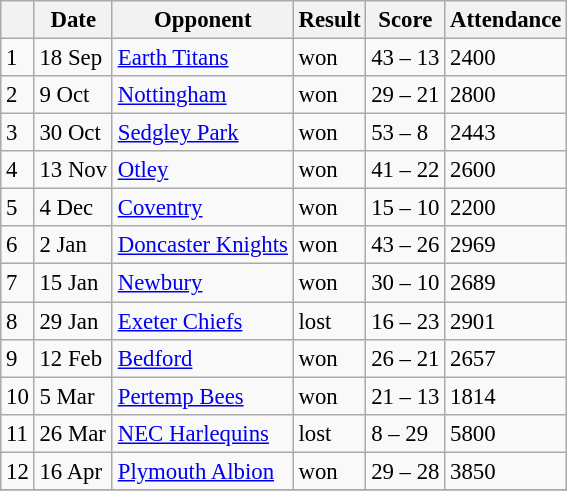<table class="wikitable" style="font-size: 95%;">
<tr>
<th></th>
<th>Date</th>
<th>Opponent</th>
<th>Result</th>
<th>Score</th>
<th>Attendance</th>
</tr>
<tr>
<td>1</td>
<td>18 Sep</td>
<td><a href='#'>Earth Titans</a></td>
<td>won</td>
<td>43 – 13</td>
<td>2400</td>
</tr>
<tr>
<td>2</td>
<td>9 Oct</td>
<td><a href='#'>Nottingham</a></td>
<td>won</td>
<td>29 – 21</td>
<td>2800</td>
</tr>
<tr>
<td>3</td>
<td>30 Oct</td>
<td><a href='#'>Sedgley Park</a></td>
<td>won</td>
<td>53 – 8</td>
<td>2443</td>
</tr>
<tr>
<td>4</td>
<td>13 Nov</td>
<td><a href='#'>Otley</a></td>
<td>won</td>
<td>41 – 22</td>
<td>2600</td>
</tr>
<tr>
<td>5</td>
<td>4 Dec</td>
<td><a href='#'>Coventry</a></td>
<td>won</td>
<td>15 – 10</td>
<td>2200</td>
</tr>
<tr>
<td>6</td>
<td>2 Jan</td>
<td><a href='#'>Doncaster Knights</a></td>
<td>won</td>
<td>43 – 26</td>
<td>2969</td>
</tr>
<tr>
<td>7</td>
<td>15 Jan</td>
<td><a href='#'>Newbury</a></td>
<td>won</td>
<td>30 – 10</td>
<td>2689</td>
</tr>
<tr>
<td>8</td>
<td>29 Jan</td>
<td><a href='#'>Exeter Chiefs</a></td>
<td>lost</td>
<td>16 – 23</td>
<td>2901</td>
</tr>
<tr>
<td>9</td>
<td>12 Feb</td>
<td><a href='#'>Bedford</a></td>
<td>won</td>
<td>26 – 21</td>
<td>2657</td>
</tr>
<tr>
<td>10</td>
<td>5 Mar</td>
<td><a href='#'>Pertemp Bees</a></td>
<td>won</td>
<td>21 – 13</td>
<td>1814</td>
</tr>
<tr>
<td>11</td>
<td>26 Mar</td>
<td><a href='#'>NEC Harlequins</a></td>
<td>lost</td>
<td>8 – 29</td>
<td>5800</td>
</tr>
<tr>
<td>12</td>
<td>16 Apr</td>
<td><a href='#'>Plymouth Albion</a></td>
<td>won</td>
<td>29 – 28</td>
<td>3850</td>
</tr>
<tr>
</tr>
</table>
